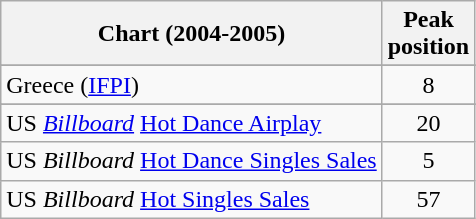<table class="wikitable sortable">
<tr>
<th>Chart (2004-2005)</th>
<th>Peak<br>position</th>
</tr>
<tr>
</tr>
<tr>
<td>Greece (<a href='#'>IFPI</a>)</td>
<td style="text-align:center;">8</td>
</tr>
<tr>
</tr>
<tr>
</tr>
<tr>
</tr>
<tr>
</tr>
<tr>
</tr>
<tr>
<td>US <em><a href='#'>Billboard</a></em> <a href='#'>Hot Dance Airplay</a></td>
<td style="text-align:center;">20</td>
</tr>
<tr>
<td>US <em>Billboard</em> <a href='#'>Hot Dance Singles Sales</a></td>
<td style="text-align:center;">5</td>
</tr>
<tr>
<td>US <em>Billboard</em> <a href='#'>Hot Singles Sales</a></td>
<td style="text-align:center;">57</td>
</tr>
</table>
